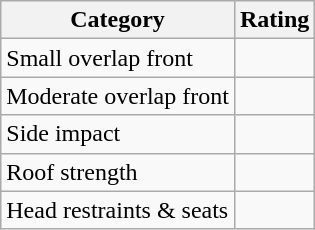<table class="wikitable">
<tr>
<th>Category</th>
<th>Rating</th>
</tr>
<tr>
<td>Small overlap front</td>
<td></td>
</tr>
<tr>
<td>Moderate overlap front</td>
<td></td>
</tr>
<tr>
<td>Side impact</td>
<td></td>
</tr>
<tr>
<td>Roof strength</td>
<td></td>
</tr>
<tr>
<td>Head restraints & seats</td>
<td></td>
</tr>
</table>
